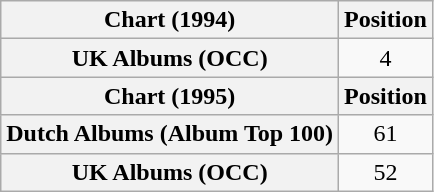<table class="wikitable sortable plainrowheaders" style="text-align:center">
<tr>
<th scope="col">Chart (1994)</th>
<th scope="col">Position</th>
</tr>
<tr>
<th scope="row">UK Albums (OCC)</th>
<td>4</td>
</tr>
<tr>
<th scope="col">Chart (1995)</th>
<th scope="col">Position</th>
</tr>
<tr>
<th scope="row">Dutch Albums (Album Top 100)</th>
<td>61</td>
</tr>
<tr>
<th scope="row">UK Albums (OCC)</th>
<td>52</td>
</tr>
</table>
